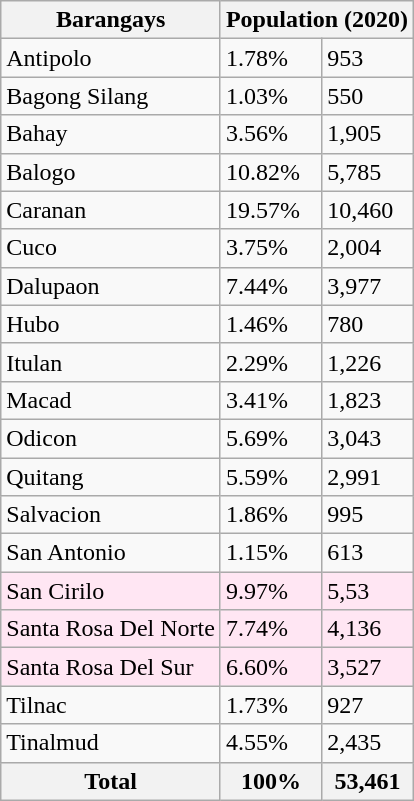<table class="wikitable sortable">
<tr>
<th>Barangays</th>
<th colspan="2">Population (2020)</th>
</tr>
<tr>
<td>Antipolo</td>
<td>1.78%</td>
<td>953</td>
</tr>
<tr>
<td>Bagong Silang</td>
<td>1.03%</td>
<td>550</td>
</tr>
<tr>
<td>Bahay</td>
<td>3.56%</td>
<td>1,905</td>
</tr>
<tr>
<td>Balogo</td>
<td>10.82%</td>
<td>5,785</td>
</tr>
<tr>
<td>Caranan</td>
<td>19.57%</td>
<td>10,460</td>
</tr>
<tr>
<td>Cuco</td>
<td>3.75%</td>
<td>2,004</td>
</tr>
<tr>
<td>Dalupaon</td>
<td>7.44%</td>
<td>3,977</td>
</tr>
<tr>
<td>Hubo</td>
<td>1.46%</td>
<td>780</td>
</tr>
<tr>
<td>Itulan</td>
<td>2.29%</td>
<td>1,226</td>
</tr>
<tr>
<td>Macad</td>
<td>3.41%</td>
<td>1,823</td>
</tr>
<tr>
<td>Odicon</td>
<td>5.69%</td>
<td>3,043</td>
</tr>
<tr>
<td>Quitang</td>
<td>5.59%</td>
<td>2,991</td>
</tr>
<tr>
<td>Salvacion</td>
<td>1.86%</td>
<td>995</td>
</tr>
<tr>
<td>San Antonio</td>
<td>1.15%</td>
<td>613</td>
</tr>
<tr>
<td scope="row" style="background-color:#FFE6F3">San Cirilo</td>
<td scope="row" style="background-color:#FFE6F3">9.97%</td>
<td scope="row" style="background-color:#FFE6F3">5,53</td>
</tr>
<tr>
<td scope="row" style="background-color:#FFE6F3">Santa Rosa Del Norte</td>
<td scope="row" style="background-color:#FFE6F3">7.74%</td>
<td scope="row" style="background-color:#FFE6F3">4,136</td>
</tr>
<tr>
<td scope="row" style="background-color:#FFE6F3">Santa Rosa Del Sur</td>
<td scope="row" style="background-color:#FFE6F3">6.60%</td>
<td scope="row" style="background-color:#FFE6F3">3,527</td>
</tr>
<tr>
<td>Tilnac</td>
<td>1.73%</td>
<td>927</td>
</tr>
<tr>
<td>Tinalmud</td>
<td>4.55%</td>
<td>2,435</td>
</tr>
<tr>
<th>Total</th>
<th>100%</th>
<th>53,461</th>
</tr>
</table>
